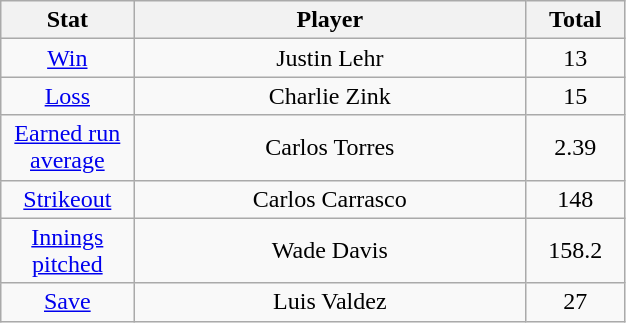<table class="wikitable" width="33%" style="text-align:center;">
<tr>
<th width="5%">Stat</th>
<th width="30%">Player</th>
<th width="5%">Total</th>
</tr>
<tr>
<td><a href='#'>Win</a></td>
<td>Justin Lehr</td>
<td>13</td>
</tr>
<tr>
<td><a href='#'>Loss</a></td>
<td>Charlie Zink</td>
<td>15</td>
</tr>
<tr>
<td><a href='#'>Earned run average</a></td>
<td>Carlos Torres</td>
<td>2.39</td>
</tr>
<tr>
<td><a href='#'>Strikeout</a></td>
<td>Carlos Carrasco</td>
<td>148</td>
</tr>
<tr>
<td><a href='#'>Innings pitched</a></td>
<td>Wade Davis</td>
<td>158.2</td>
</tr>
<tr>
<td><a href='#'>Save</a></td>
<td>Luis Valdez</td>
<td>27</td>
</tr>
</table>
